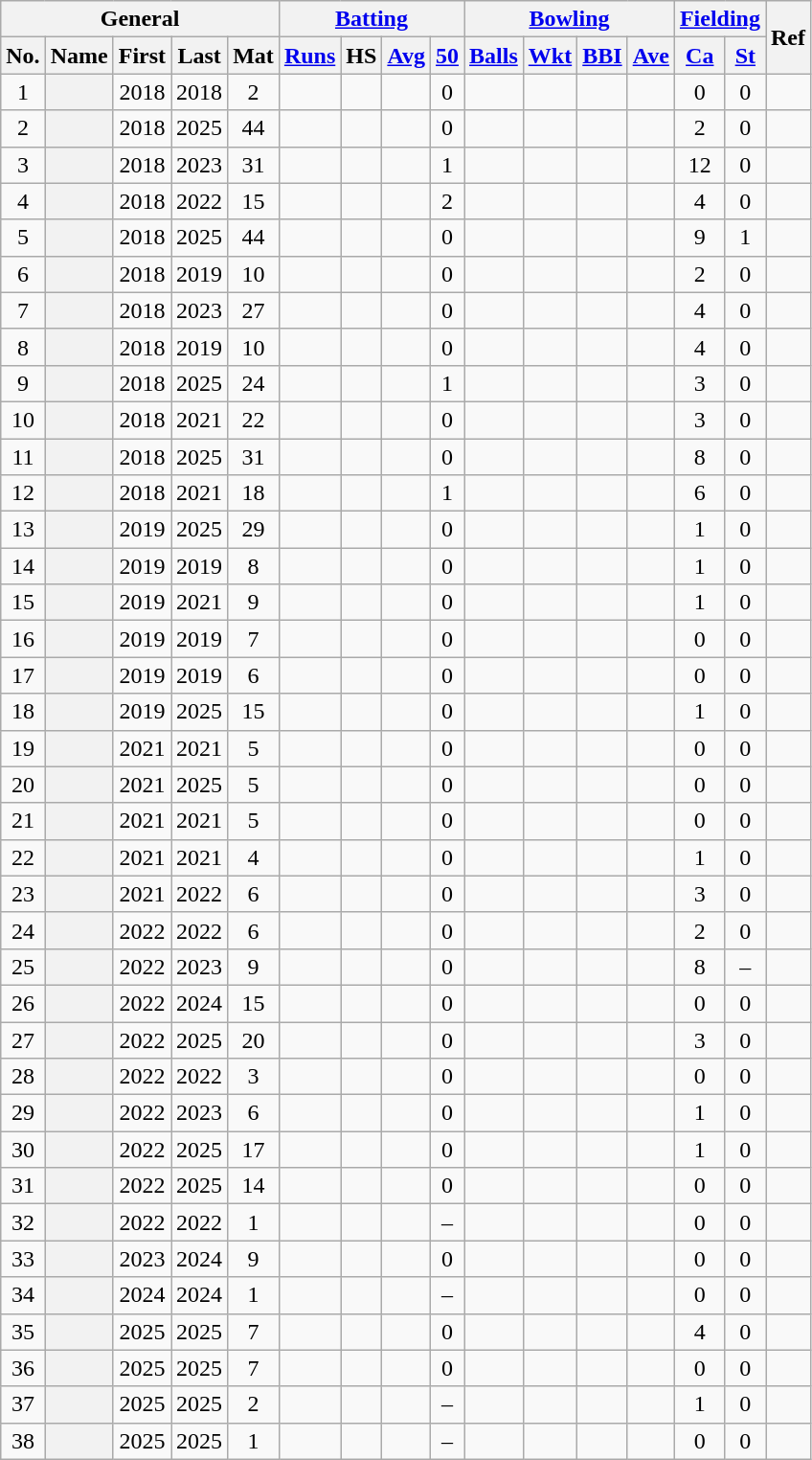<table class="wikitable plainrowheaders sortable">
<tr align="center">
<th scope="col" colspan=5 class="unsortable">General</th>
<th scope="col" colspan=4 class="unsortable"><a href='#'>Batting</a></th>
<th scope="col" colspan=4 class="unsortable"><a href='#'>Bowling</a></th>
<th scope="col" colspan=2 class="unsortable"><a href='#'>Fielding</a></th>
<th scope="col" rowspan=2 class="unsortable">Ref</th>
</tr>
<tr align="center">
<th scope="col">No.</th>
<th scope="col">Name</th>
<th scope="col">First</th>
<th scope="col">Last</th>
<th scope="col">Mat</th>
<th scope="col"><a href='#'>Runs</a></th>
<th scope="col">HS</th>
<th scope="col"><a href='#'>Avg</a></th>
<th scope="col"><a href='#'>50</a></th>
<th scope="col"><a href='#'>Balls</a></th>
<th scope="col"><a href='#'>Wkt</a></th>
<th scope="col"><a href='#'>BBI</a></th>
<th scope="col"><a href='#'>Ave</a></th>
<th scope="col"><a href='#'>Ca</a></th>
<th scope="col"><a href='#'>St</a></th>
</tr>
<tr align="center">
<td>1</td>
<th scope="row"></th>
<td>2018</td>
<td>2018</td>
<td>2</td>
<td></td>
<td></td>
<td></td>
<td>0</td>
<td></td>
<td></td>
<td></td>
<td></td>
<td>0</td>
<td>0</td>
<td></td>
</tr>
<tr align="center">
<td>2</td>
<th scope="row"></th>
<td>2018</td>
<td>2025</td>
<td>44</td>
<td></td>
<td></td>
<td></td>
<td>0</td>
<td></td>
<td></td>
<td></td>
<td></td>
<td>2</td>
<td>0</td>
<td></td>
</tr>
<tr align="center">
<td>3</td>
<th scope="row"></th>
<td>2018</td>
<td>2023</td>
<td>31</td>
<td></td>
<td></td>
<td></td>
<td>1</td>
<td></td>
<td></td>
<td></td>
<td></td>
<td>12</td>
<td>0</td>
<td></td>
</tr>
<tr align="center">
<td>4</td>
<th scope="row"></th>
<td>2018</td>
<td>2022</td>
<td>15</td>
<td></td>
<td></td>
<td></td>
<td>2</td>
<td></td>
<td></td>
<td></td>
<td></td>
<td>4</td>
<td>0</td>
<td></td>
</tr>
<tr align="center">
<td>5</td>
<th scope="row"></th>
<td>2018</td>
<td>2025</td>
<td>44</td>
<td></td>
<td></td>
<td></td>
<td>0</td>
<td></td>
<td></td>
<td></td>
<td></td>
<td>9</td>
<td>1</td>
<td></td>
</tr>
<tr align="center">
<td>6</td>
<th scope="row"></th>
<td>2018</td>
<td>2019</td>
<td>10</td>
<td></td>
<td></td>
<td></td>
<td>0</td>
<td></td>
<td></td>
<td></td>
<td></td>
<td>2</td>
<td>0</td>
<td></td>
</tr>
<tr align="center">
<td>7</td>
<th scope="row"></th>
<td>2018</td>
<td>2023</td>
<td>27</td>
<td></td>
<td></td>
<td></td>
<td>0</td>
<td></td>
<td></td>
<td></td>
<td></td>
<td>4</td>
<td>0</td>
<td></td>
</tr>
<tr align="center">
<td>8</td>
<th scope="row"></th>
<td>2018</td>
<td>2019</td>
<td>10</td>
<td></td>
<td></td>
<td></td>
<td>0</td>
<td></td>
<td></td>
<td></td>
<td></td>
<td>4</td>
<td>0</td>
<td></td>
</tr>
<tr align="center">
<td>9</td>
<th scope="row"></th>
<td>2018</td>
<td>2025</td>
<td>24</td>
<td></td>
<td></td>
<td></td>
<td>1</td>
<td></td>
<td></td>
<td></td>
<td></td>
<td>3</td>
<td>0</td>
<td></td>
</tr>
<tr align="center">
<td>10</td>
<th scope="row"></th>
<td>2018</td>
<td>2021</td>
<td>22</td>
<td></td>
<td></td>
<td></td>
<td>0</td>
<td></td>
<td></td>
<td></td>
<td></td>
<td>3</td>
<td>0</td>
<td></td>
</tr>
<tr align="center">
<td>11</td>
<th scope="row"></th>
<td>2018</td>
<td>2025</td>
<td>31</td>
<td></td>
<td></td>
<td></td>
<td>0</td>
<td></td>
<td></td>
<td></td>
<td></td>
<td>8</td>
<td>0</td>
<td></td>
</tr>
<tr align="center">
<td>12</td>
<th scope="row"></th>
<td>2018</td>
<td>2021</td>
<td>18</td>
<td></td>
<td></td>
<td></td>
<td>1</td>
<td></td>
<td></td>
<td></td>
<td></td>
<td>6</td>
<td>0</td>
<td></td>
</tr>
<tr align="center">
<td>13</td>
<th scope="row"></th>
<td>2019</td>
<td>2025</td>
<td>29</td>
<td></td>
<td></td>
<td></td>
<td>0</td>
<td></td>
<td></td>
<td></td>
<td></td>
<td>1</td>
<td>0</td>
<td></td>
</tr>
<tr align="center">
<td>14</td>
<th scope="row"></th>
<td>2019</td>
<td>2019</td>
<td>8</td>
<td></td>
<td></td>
<td></td>
<td>0</td>
<td></td>
<td></td>
<td></td>
<td></td>
<td>1</td>
<td>0</td>
<td></td>
</tr>
<tr align="center">
<td>15</td>
<th scope="row"></th>
<td>2019</td>
<td>2021</td>
<td>9</td>
<td></td>
<td></td>
<td></td>
<td>0</td>
<td></td>
<td></td>
<td></td>
<td></td>
<td>1</td>
<td>0</td>
<td></td>
</tr>
<tr align="center">
<td>16</td>
<th scope="row"></th>
<td>2019</td>
<td>2019</td>
<td>7</td>
<td></td>
<td></td>
<td></td>
<td>0</td>
<td></td>
<td></td>
<td></td>
<td></td>
<td>0</td>
<td>0</td>
<td></td>
</tr>
<tr align="center">
<td>17</td>
<th scope="row"></th>
<td>2019</td>
<td>2019</td>
<td>6</td>
<td></td>
<td></td>
<td></td>
<td>0</td>
<td></td>
<td></td>
<td></td>
<td></td>
<td>0</td>
<td>0</td>
<td></td>
</tr>
<tr align="center">
<td>18</td>
<th scope="row"></th>
<td>2019</td>
<td>2025</td>
<td>15</td>
<td></td>
<td></td>
<td></td>
<td>0</td>
<td></td>
<td></td>
<td></td>
<td></td>
<td>1</td>
<td>0</td>
<td></td>
</tr>
<tr align="center">
<td>19</td>
<th scope="row"></th>
<td>2021</td>
<td>2021</td>
<td>5</td>
<td></td>
<td></td>
<td></td>
<td>0</td>
<td></td>
<td></td>
<td></td>
<td></td>
<td>0</td>
<td>0</td>
<td></td>
</tr>
<tr align="center">
<td>20</td>
<th scope="row"></th>
<td>2021</td>
<td>2025</td>
<td>5</td>
<td></td>
<td></td>
<td></td>
<td>0</td>
<td></td>
<td></td>
<td></td>
<td></td>
<td>0</td>
<td>0</td>
<td></td>
</tr>
<tr align="center">
<td>21</td>
<th scope="row"></th>
<td>2021</td>
<td>2021</td>
<td>5</td>
<td></td>
<td></td>
<td></td>
<td>0</td>
<td></td>
<td></td>
<td></td>
<td></td>
<td>0</td>
<td>0</td>
<td></td>
</tr>
<tr align="center">
<td>22</td>
<th scope="row"></th>
<td>2021</td>
<td>2021</td>
<td>4</td>
<td></td>
<td></td>
<td></td>
<td>0</td>
<td></td>
<td></td>
<td></td>
<td></td>
<td>1</td>
<td>0</td>
<td></td>
</tr>
<tr align="center">
<td>23</td>
<th scope="row"></th>
<td>2021</td>
<td>2022</td>
<td>6</td>
<td></td>
<td></td>
<td></td>
<td>0</td>
<td></td>
<td></td>
<td></td>
<td></td>
<td>3</td>
<td>0</td>
<td></td>
</tr>
<tr align="center">
<td>24</td>
<th scope="row"></th>
<td>2022</td>
<td>2022</td>
<td>6</td>
<td></td>
<td></td>
<td></td>
<td>0</td>
<td></td>
<td></td>
<td></td>
<td></td>
<td>2</td>
<td>0</td>
<td></td>
</tr>
<tr align="center">
<td>25</td>
<th scope="row"></th>
<td>2022</td>
<td>2023</td>
<td>9</td>
<td></td>
<td></td>
<td></td>
<td>0</td>
<td></td>
<td></td>
<td></td>
<td></td>
<td>8</td>
<td>–</td>
<td></td>
</tr>
<tr align="center">
<td>26</td>
<th scope="row"></th>
<td>2022</td>
<td>2024</td>
<td>15</td>
<td></td>
<td></td>
<td></td>
<td>0</td>
<td></td>
<td></td>
<td></td>
<td></td>
<td>0</td>
<td>0</td>
<td></td>
</tr>
<tr align="center">
<td>27</td>
<th scope="row"></th>
<td>2022</td>
<td>2025</td>
<td>20</td>
<td></td>
<td></td>
<td></td>
<td>0</td>
<td></td>
<td></td>
<td></td>
<td></td>
<td>3</td>
<td>0</td>
<td></td>
</tr>
<tr align="center">
<td>28</td>
<th scope="row"></th>
<td>2022</td>
<td>2022</td>
<td>3</td>
<td></td>
<td></td>
<td></td>
<td>0</td>
<td></td>
<td></td>
<td></td>
<td></td>
<td>0</td>
<td>0</td>
<td></td>
</tr>
<tr align="center">
<td>29</td>
<th scope="row"></th>
<td>2022</td>
<td>2023</td>
<td>6</td>
<td></td>
<td></td>
<td></td>
<td>0</td>
<td></td>
<td></td>
<td></td>
<td></td>
<td>1</td>
<td>0</td>
<td></td>
</tr>
<tr align="center">
<td>30</td>
<th scope="row"></th>
<td>2022</td>
<td>2025</td>
<td>17</td>
<td></td>
<td></td>
<td></td>
<td>0</td>
<td></td>
<td></td>
<td></td>
<td></td>
<td>1</td>
<td>0</td>
<td></td>
</tr>
<tr align="center">
<td>31</td>
<th scope="row"></th>
<td>2022</td>
<td>2025</td>
<td>14</td>
<td></td>
<td></td>
<td></td>
<td>0</td>
<td></td>
<td></td>
<td></td>
<td></td>
<td>0</td>
<td>0</td>
<td></td>
</tr>
<tr align="center">
<td>32</td>
<th scope="row"></th>
<td>2022</td>
<td>2022</td>
<td>1</td>
<td></td>
<td></td>
<td></td>
<td>–</td>
<td></td>
<td></td>
<td></td>
<td></td>
<td>0</td>
<td>0</td>
<td></td>
</tr>
<tr align="center">
<td>33</td>
<th scope="row"></th>
<td>2023</td>
<td>2024</td>
<td>9</td>
<td></td>
<td></td>
<td></td>
<td>0</td>
<td></td>
<td></td>
<td></td>
<td></td>
<td>0</td>
<td>0</td>
<td></td>
</tr>
<tr align="center">
<td>34</td>
<th scope="row"></th>
<td>2024</td>
<td>2024</td>
<td>1</td>
<td></td>
<td></td>
<td></td>
<td>–</td>
<td></td>
<td></td>
<td></td>
<td></td>
<td>0</td>
<td>0</td>
<td></td>
</tr>
<tr align="center">
<td>35</td>
<th scope="row"></th>
<td>2025</td>
<td>2025</td>
<td>7</td>
<td></td>
<td></td>
<td></td>
<td>0</td>
<td></td>
<td></td>
<td></td>
<td></td>
<td>4</td>
<td>0</td>
<td></td>
</tr>
<tr align="center">
<td>36</td>
<th scope="row"></th>
<td>2025</td>
<td>2025</td>
<td>7</td>
<td></td>
<td></td>
<td></td>
<td>0</td>
<td></td>
<td></td>
<td></td>
<td></td>
<td>0</td>
<td>0</td>
<td></td>
</tr>
<tr align="center">
<td>37</td>
<th scope="row"></th>
<td>2025</td>
<td>2025</td>
<td>2</td>
<td></td>
<td></td>
<td></td>
<td>–</td>
<td></td>
<td></td>
<td></td>
<td></td>
<td>1</td>
<td>0</td>
<td></td>
</tr>
<tr align="center">
<td>38</td>
<th scope="row"></th>
<td>2025</td>
<td>2025</td>
<td>1</td>
<td></td>
<td></td>
<td></td>
<td>–</td>
<td></td>
<td></td>
<td></td>
<td></td>
<td>0</td>
<td>0</td>
<td></td>
</tr>
</table>
